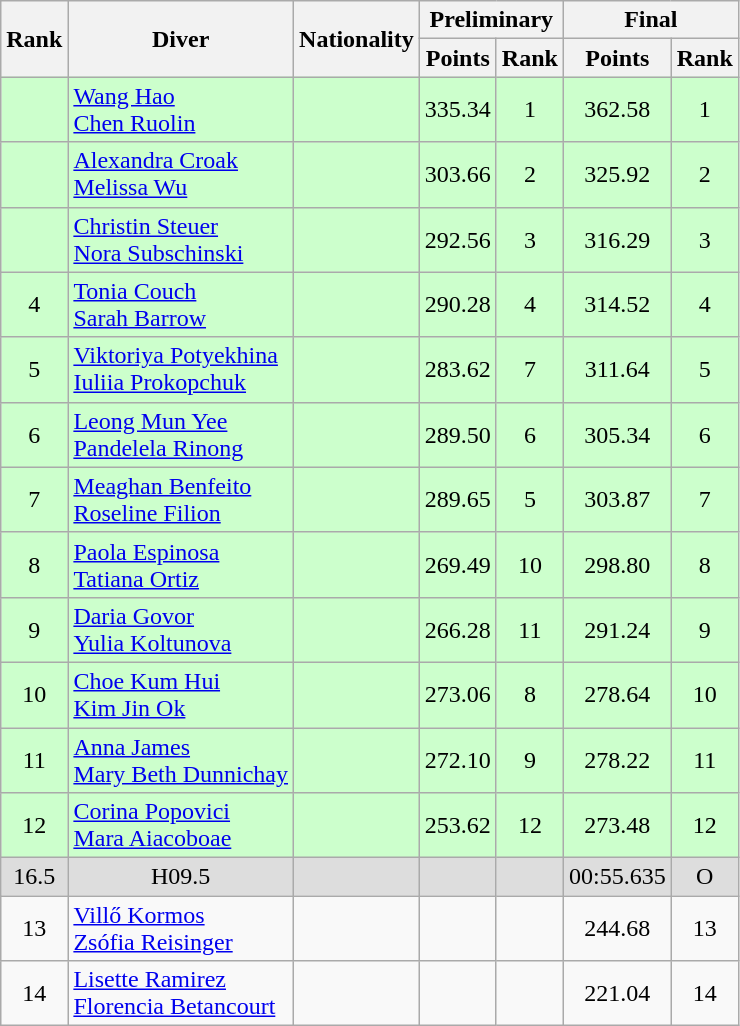<table class="wikitable" style="text-align:center">
<tr>
<th rowspan="2">Rank</th>
<th rowspan="2">Diver</th>
<th rowspan="2">Nationality</th>
<th colspan="2">Preliminary</th>
<th colspan="2">Final</th>
</tr>
<tr>
<th>Points</th>
<th>Rank</th>
<th>Points</th>
<th>Rank</th>
</tr>
<tr bgcolor=ccffcc>
<td></td>
<td align=left><a href='#'>Wang Hao</a><br><a href='#'>Chen Ruolin</a></td>
<td align=left></td>
<td>335.34</td>
<td>1</td>
<td>362.58</td>
<td>1</td>
</tr>
<tr bgcolor=ccffcc>
<td></td>
<td align=left><a href='#'>Alexandra Croak</a><br><a href='#'>Melissa Wu</a></td>
<td align=left></td>
<td>303.66</td>
<td>2</td>
<td>325.92</td>
<td>2</td>
</tr>
<tr bgcolor=ccffcc>
<td></td>
<td align=left><a href='#'>Christin Steuer</a><br><a href='#'>Nora Subschinski</a></td>
<td align=left></td>
<td>292.56</td>
<td>3</td>
<td>316.29</td>
<td>3</td>
</tr>
<tr bgcolor=ccffcc>
<td>4</td>
<td align=left><a href='#'>Tonia Couch</a><br><a href='#'>Sarah Barrow</a></td>
<td align=left></td>
<td>290.28</td>
<td>4</td>
<td>314.52</td>
<td>4</td>
</tr>
<tr bgcolor=ccffcc>
<td>5</td>
<td align=left><a href='#'>Viktoriya Potyekhina</a><br><a href='#'>Iuliia Prokopchuk</a></td>
<td align=left></td>
<td>283.62</td>
<td>7</td>
<td>311.64</td>
<td>5</td>
</tr>
<tr bgcolor=ccffcc>
<td>6</td>
<td align=left><a href='#'>Leong Mun Yee</a><br><a href='#'>Pandelela Rinong</a></td>
<td align=left></td>
<td>289.50</td>
<td>6</td>
<td>305.34</td>
<td>6</td>
</tr>
<tr bgcolor=ccffcc>
<td>7</td>
<td align=left><a href='#'>Meaghan Benfeito</a><br><a href='#'>Roseline Filion</a></td>
<td align=left></td>
<td>289.65</td>
<td>5</td>
<td>303.87</td>
<td>7</td>
</tr>
<tr bgcolor=ccffcc>
<td>8</td>
<td align=left><a href='#'>Paola Espinosa</a><br><a href='#'>Tatiana Ortiz</a></td>
<td align=left></td>
<td>269.49</td>
<td>10</td>
<td>298.80</td>
<td>8</td>
</tr>
<tr bgcolor=ccffcc>
<td>9</td>
<td align=left><a href='#'>Daria Govor</a><br><a href='#'>Yulia Koltunova</a></td>
<td align=left></td>
<td>266.28</td>
<td>11</td>
<td>291.24</td>
<td>9</td>
</tr>
<tr bgcolor=ccffcc>
<td>10</td>
<td align=left><a href='#'>Choe Kum Hui</a><br><a href='#'>Kim Jin Ok</a></td>
<td align=left></td>
<td>273.06</td>
<td>8</td>
<td>278.64</td>
<td>10</td>
</tr>
<tr bgcolor=ccffcc>
<td>11</td>
<td align=left><a href='#'>Anna James</a><br><a href='#'>Mary Beth Dunnichay</a></td>
<td align=left></td>
<td>272.10</td>
<td>9</td>
<td>278.22</td>
<td>11</td>
</tr>
<tr bgcolor=ccffcc>
<td>12</td>
<td align=left><a href='#'>Corina Popovici</a><br><a href='#'>Mara Aiacoboae</a></td>
<td align=left></td>
<td>253.62</td>
<td>12</td>
<td>273.48</td>
<td>12</td>
</tr>
<tr bgcolor=#DDDDDD>
<td><span>16.5</span></td>
<td><span>H09.5</span></td>
<td></td>
<td></td>
<td></td>
<td><span>00:55.635</span></td>
<td><span>O</span></td>
</tr>
<tr>
<td>13</td>
<td align=left><a href='#'>Villő Kormos</a><br><a href='#'>Zsófia Reisinger</a></td>
<td align=left></td>
<td></td>
<td></td>
<td>244.68</td>
<td>13</td>
</tr>
<tr>
<td>14</td>
<td align=left><a href='#'>Lisette Ramirez</a><br><a href='#'>Florencia Betancourt</a></td>
<td align=left></td>
<td></td>
<td></td>
<td>221.04</td>
<td>14</td>
</tr>
</table>
